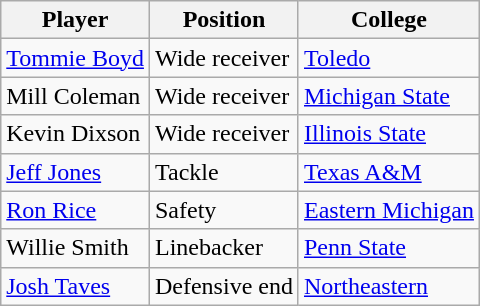<table class="wikitable">
<tr>
<th>Player</th>
<th>Position</th>
<th>College</th>
</tr>
<tr>
<td><a href='#'>Tommie Boyd</a></td>
<td>Wide receiver</td>
<td><a href='#'>Toledo</a></td>
</tr>
<tr>
<td>Mill Coleman</td>
<td>Wide receiver</td>
<td><a href='#'>Michigan State</a></td>
</tr>
<tr>
<td>Kevin Dixson</td>
<td>Wide receiver</td>
<td><a href='#'>Illinois State</a></td>
</tr>
<tr>
<td><a href='#'>Jeff Jones</a></td>
<td>Tackle</td>
<td><a href='#'>Texas A&M</a></td>
</tr>
<tr>
<td><a href='#'>Ron Rice</a></td>
<td>Safety</td>
<td><a href='#'>Eastern Michigan</a></td>
</tr>
<tr>
<td>Willie Smith</td>
<td>Linebacker</td>
<td><a href='#'>Penn State</a></td>
</tr>
<tr>
<td><a href='#'>Josh Taves</a></td>
<td>Defensive end</td>
<td><a href='#'>Northeastern</a></td>
</tr>
</table>
